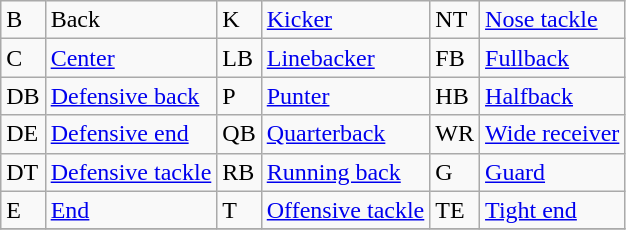<table class="wikitable">
<tr>
<td>B</td>
<td>Back</td>
<td>K</td>
<td><a href='#'>Kicker</a></td>
<td>NT</td>
<td><a href='#'>Nose tackle</a></td>
</tr>
<tr>
<td>C</td>
<td><a href='#'>Center</a></td>
<td>LB</td>
<td><a href='#'>Linebacker</a></td>
<td>FB</td>
<td><a href='#'>Fullback</a></td>
</tr>
<tr>
<td>DB</td>
<td><a href='#'>Defensive back</a></td>
<td>P</td>
<td><a href='#'>Punter</a></td>
<td>HB</td>
<td><a href='#'>Halfback</a></td>
</tr>
<tr>
<td>DE</td>
<td><a href='#'>Defensive end</a></td>
<td>QB</td>
<td><a href='#'>Quarterback</a></td>
<td>WR</td>
<td><a href='#'>Wide receiver</a></td>
</tr>
<tr>
<td>DT</td>
<td><a href='#'>Defensive tackle</a></td>
<td>RB</td>
<td><a href='#'>Running back</a></td>
<td>G</td>
<td><a href='#'>Guard</a></td>
</tr>
<tr>
<td>E</td>
<td><a href='#'>End</a></td>
<td>T</td>
<td><a href='#'>Offensive tackle</a></td>
<td>TE</td>
<td><a href='#'>Tight end</a></td>
</tr>
<tr>
</tr>
</table>
